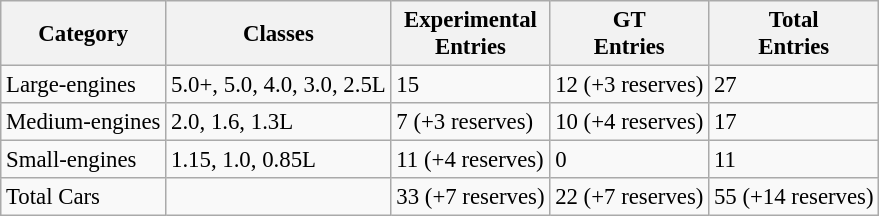<table class="wikitable" style="font-size: 95%;">
<tr>
<th>Category</th>
<th>Classes</th>
<th>Experimental<br>Entries</th>
<th>GT<br>Entries</th>
<th>Total<br>Entries</th>
</tr>
<tr>
<td>Large-engines</td>
<td>5.0+, 5.0, 4.0, 3.0, 2.5L</td>
<td>15</td>
<td>12 (+3 reserves)</td>
<td>27</td>
</tr>
<tr>
<td>Medium-engines</td>
<td>2.0, 1.6, 1.3L</td>
<td>7 (+3 reserves)</td>
<td>10 (+4 reserves)</td>
<td>17</td>
</tr>
<tr>
<td>Small-engines</td>
<td>1.15, 1.0, 0.85L</td>
<td>11 (+4 reserves)</td>
<td>0</td>
<td>11</td>
</tr>
<tr>
<td>Total Cars</td>
<td></td>
<td>33 (+7 reserves)</td>
<td>22 (+7 reserves)</td>
<td>55 (+14 reserves)</td>
</tr>
</table>
